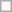<table class=wikitable>
<tr>
<td> </td>
</tr>
</table>
